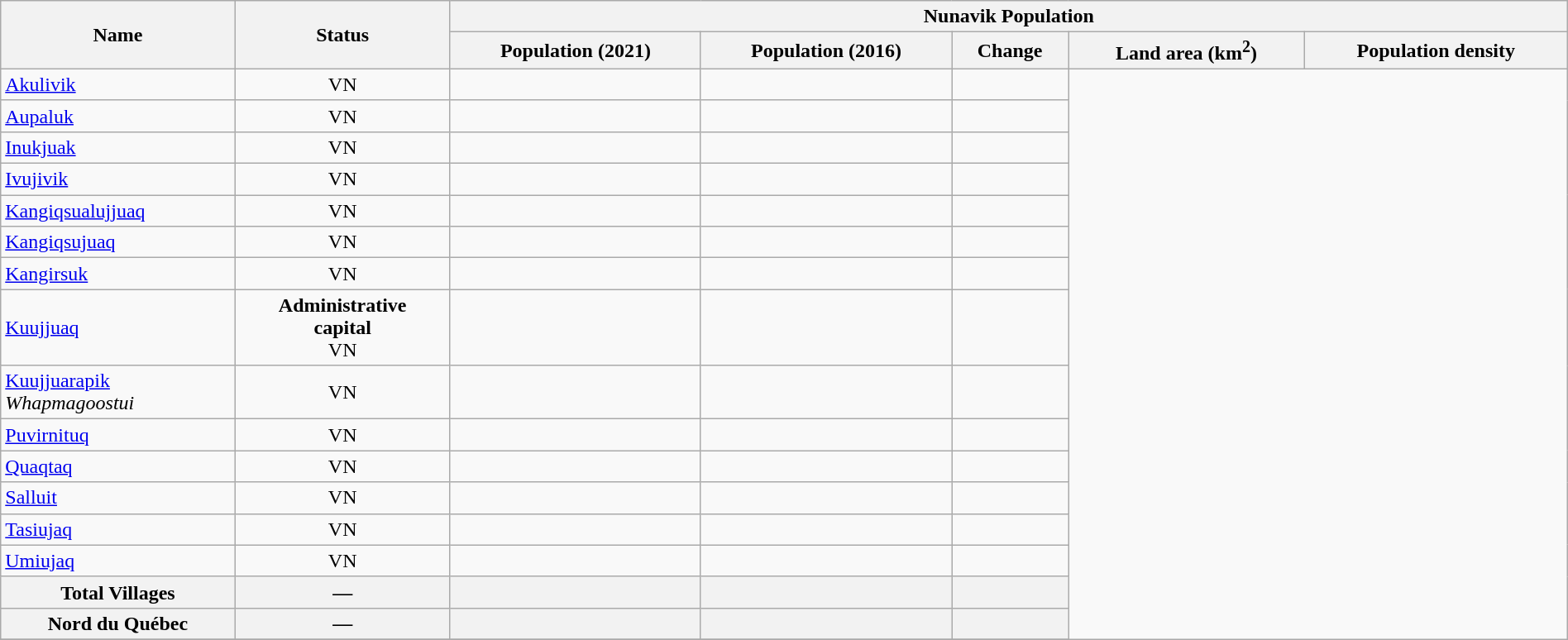<table class="wikitable sortable" style="font-size: 100%; width:100%; text-align: center">
<tr>
<th scope="col" rowspan=2>Name</th>
<th scope="col" rowspan=2>Status</th>
<th scope="col" colspan=5>Nunavik Population</th>
</tr>
<tr>
<th scope="col">Population (2021)</th>
<th scope="col">Population (2016)</th>
<th scope="col">Change</th>
<th scope="col">Land area (km<sup>2</sup>)</th>
<th scope="col" data-sort-type="number">Population density</th>
</tr>
<tr>
<td scope="row" align=left><a href='#'>Akulivik</a></td>
<td>VN</td>
<td></td>
<td></td>
<td></td>
</tr>
<tr>
<td scope="row" align=left><a href='#'>Aupaluk</a></td>
<td>VN</td>
<td></td>
<td></td>
<td></td>
</tr>
<tr>
<td scope="row" align=left><a href='#'>Inukjuak</a></td>
<td>VN</td>
<td></td>
<td></td>
<td></td>
</tr>
<tr>
<td scope="row" align=left><a href='#'>Ivujivik</a></td>
<td>VN</td>
<td></td>
<td></td>
<td></td>
</tr>
<tr>
<td scope="row" align=left><a href='#'>Kangiqsualujjuaq</a></td>
<td>VN</td>
<td></td>
<td></td>
<td></td>
</tr>
<tr>
<td scope="row" align=left><a href='#'>Kangiqsujuaq</a></td>
<td>VN</td>
<td></td>
<td></td>
<td></td>
</tr>
<tr>
<td scope="row" align=left><a href='#'>Kangirsuk</a></td>
<td>VN</td>
<td></td>
<td></td>
<td></td>
</tr>
<tr>
<td scope="row" align=left><a href='#'>Kuujjuaq</a></td>
<td><strong>Administrative<br>capital</strong><br>VN</td>
<td></td>
<td></td>
<td></td>
</tr>
<tr>
<td scope="row" align=left><a href='#'>Kuujjuarapik</a><br><em>Whapmagoostui</em></td>
<td>VN</td>
<td></td>
<td></td>
<td></td>
</tr>
<tr>
<td scope="row" align=left><a href='#'>Puvirnituq</a></td>
<td>VN</td>
<td></td>
<td></td>
<td></td>
</tr>
<tr>
<td scope="row" align=left><a href='#'>Quaqtaq</a></td>
<td>VN</td>
<td></td>
<td></td>
<td></td>
</tr>
<tr>
<td scope="row" align=left><a href='#'>Salluit</a></td>
<td>VN</td>
<td></td>
<td></td>
<td></td>
</tr>
<tr>
<td scope="row" align=left><a href='#'>Tasiujaq</a></td>
<td>VN</td>
<td></td>
<td></td>
<td></td>
</tr>
<tr>
<td scope="row" align=left><a href='#'>Umiujaq</a></td>
<td>VN</td>
<td></td>
<td></td>
<td></td>
</tr>
<tr class="sortbottom" align="center" style="background-color:#f2f2f2" |>
<td scope="col" align="center"><strong>Total Villages</strong></td>
<td scope="col" align="center"><strong>—</strong></td>
<td></td>
<td scope="col" align="center"><strong></strong></td>
<td scope="col" align="center"><strong></strong></td>
</tr>
<tr class="sortbottom" align="center" style="background-color:#f2f2f2" |>
<th scope="col" align="center"><strong>Nord du Québec</strong></th>
<td scope="col" align="center"><strong>—</strong></td>
<td></td>
<th scope="col" align="center"><strong></strong></th>
<td scope="col" align="center"><strong></strong></td>
</tr>
<tr>
</tr>
</table>
